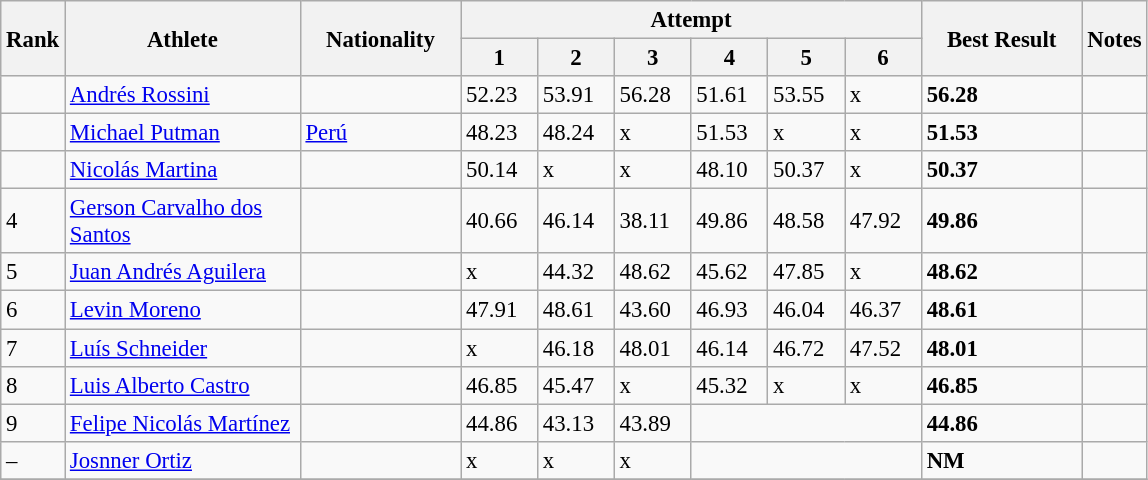<table class="wikitable" style="font-size:95%" style="width:35em;" style="text-align:center">
<tr>
<th rowspan=2>Rank</th>
<th rowspan=2 width=150>Athlete</th>
<th rowspan=2 width=100>Nationality</th>
<th colspan=6 width=300>Attempt</th>
<th rowspan=2 width=100>Best Result</th>
<th rowspan=2>Notes</th>
</tr>
<tr>
<th>1</th>
<th>2</th>
<th>3</th>
<th>4</th>
<th>5</th>
<th>6</th>
</tr>
<tr>
<td></td>
<td align=left><a href='#'>Andrés Rossini</a></td>
<td align=left></td>
<td>52.23</td>
<td>53.91</td>
<td>56.28</td>
<td>51.61</td>
<td>53.55</td>
<td>x</td>
<td><strong>56.28</strong></td>
<td></td>
</tr>
<tr>
<td></td>
<td align=left><a href='#'>Michael Putman</a></td>
<td align=left> <a href='#'>Perú</a></td>
<td>48.23</td>
<td>48.24</td>
<td>x</td>
<td>51.53</td>
<td>x</td>
<td>x</td>
<td><strong>51.53</strong></td>
<td></td>
</tr>
<tr>
<td></td>
<td align=left><a href='#'>Nicolás Martina</a></td>
<td align=left></td>
<td>50.14</td>
<td>x</td>
<td>x</td>
<td>48.10</td>
<td>50.37</td>
<td>x</td>
<td><strong>50.37</strong></td>
<td></td>
</tr>
<tr>
<td>4</td>
<td align=left><a href='#'>Gerson Carvalho dos Santos</a></td>
<td align=left></td>
<td>40.66</td>
<td>46.14</td>
<td>38.11</td>
<td>49.86</td>
<td>48.58</td>
<td>47.92</td>
<td><strong>49.86</strong></td>
<td></td>
</tr>
<tr>
<td>5</td>
<td align=left><a href='#'>Juan Andrés Aguilera</a></td>
<td align=left></td>
<td>x</td>
<td>44.32</td>
<td>48.62</td>
<td>45.62</td>
<td>47.85</td>
<td>x</td>
<td><strong>48.62</strong></td>
<td></td>
</tr>
<tr>
<td>6</td>
<td align=left><a href='#'>Levin Moreno</a></td>
<td align=left></td>
<td>47.91</td>
<td>48.61</td>
<td>43.60</td>
<td>46.93</td>
<td>46.04</td>
<td>46.37</td>
<td><strong>48.61</strong></td>
<td></td>
</tr>
<tr>
<td>7</td>
<td align=left><a href='#'>Luís Schneider</a></td>
<td align=left></td>
<td>x</td>
<td>46.18</td>
<td>48.01</td>
<td>46.14</td>
<td>46.72</td>
<td>47.52</td>
<td><strong>48.01</strong></td>
<td></td>
</tr>
<tr>
<td>8</td>
<td align=left><a href='#'>Luis Alberto Castro</a></td>
<td align=left></td>
<td>46.85</td>
<td>45.47</td>
<td>x</td>
<td>45.32</td>
<td>x</td>
<td>x</td>
<td><strong>46.85</strong></td>
<td></td>
</tr>
<tr>
<td>9</td>
<td align=left><a href='#'>Felipe Nicolás Martínez</a></td>
<td align=left></td>
<td>44.86</td>
<td>43.13</td>
<td>43.89</td>
<td colspan=3></td>
<td><strong>44.86</strong></td>
<td></td>
</tr>
<tr>
<td>–</td>
<td align=left><a href='#'>Josnner Ortiz</a></td>
<td align=left></td>
<td>x</td>
<td>x</td>
<td>x</td>
<td colspan=3></td>
<td><strong>NM</strong></td>
<td></td>
</tr>
<tr>
</tr>
</table>
